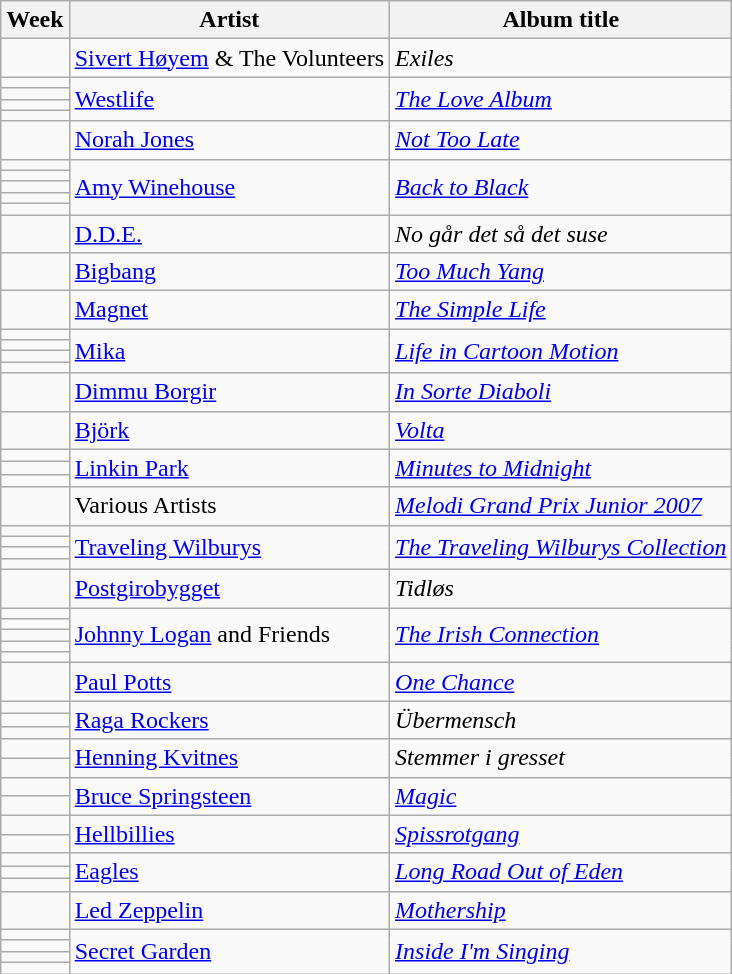<table class="wikitable">
<tr>
<th>Week</th>
<th>Artist</th>
<th>Album title</th>
</tr>
<tr>
<td></td>
<td><a href='#'>Sivert Høyem</a> & The Volunteers</td>
<td><em>Exiles</em></td>
</tr>
<tr>
<td></td>
<td rowspan=4><a href='#'>Westlife</a></td>
<td rowspan=4><em><a href='#'>The Love Album</a></em></td>
</tr>
<tr>
<td></td>
</tr>
<tr>
<td></td>
</tr>
<tr>
<td></td>
</tr>
<tr>
<td></td>
<td><a href='#'>Norah Jones</a></td>
<td><em><a href='#'>Not Too Late</a></em></td>
</tr>
<tr>
<td></td>
<td rowspan=5><a href='#'>Amy Winehouse</a></td>
<td rowspan=5><em><a href='#'>Back to Black</a></em></td>
</tr>
<tr>
<td></td>
</tr>
<tr>
<td></td>
</tr>
<tr>
<td></td>
</tr>
<tr>
<td></td>
</tr>
<tr>
<td></td>
<td><a href='#'>D.D.E.</a></td>
<td><em>No går det så det suse</em></td>
</tr>
<tr>
<td></td>
<td><a href='#'>Bigbang</a></td>
<td><em><a href='#'>Too Much Yang</a></em></td>
</tr>
<tr>
<td></td>
<td><a href='#'>Magnet</a></td>
<td><em><a href='#'>The Simple Life</a></em></td>
</tr>
<tr>
<td></td>
<td rowspan=4><a href='#'>Mika</a></td>
<td rowspan=4><em><a href='#'>Life in Cartoon Motion</a></em></td>
</tr>
<tr>
<td></td>
</tr>
<tr>
<td></td>
</tr>
<tr>
<td></td>
</tr>
<tr>
<td></td>
<td><a href='#'>Dimmu Borgir</a></td>
<td><em><a href='#'>In Sorte Diaboli</a></em></td>
</tr>
<tr>
<td></td>
<td><a href='#'>Björk</a></td>
<td><em><a href='#'>Volta</a></em></td>
</tr>
<tr>
<td></td>
<td rowspan=3><a href='#'>Linkin Park</a></td>
<td rowspan=3><em><a href='#'>Minutes to Midnight</a></em></td>
</tr>
<tr>
<td></td>
</tr>
<tr>
<td></td>
</tr>
<tr>
<td></td>
<td>Various Artists</td>
<td><em><a href='#'>Melodi Grand Prix Junior 2007</a></em></td>
</tr>
<tr>
<td></td>
<td rowspan=4><a href='#'>Traveling Wilburys</a></td>
<td rowspan=4><em><a href='#'>The Traveling Wilburys Collection</a></em></td>
</tr>
<tr>
<td></td>
</tr>
<tr>
<td></td>
</tr>
<tr>
<td></td>
</tr>
<tr>
<td></td>
<td><a href='#'>Postgirobygget</a></td>
<td><em>Tidløs</em></td>
</tr>
<tr>
<td></td>
<td rowspan=5><a href='#'>Johnny Logan</a> and Friends</td>
<td rowspan=5><em><a href='#'>The Irish Connection</a></em></td>
</tr>
<tr>
<td></td>
</tr>
<tr>
<td></td>
</tr>
<tr>
<td></td>
</tr>
<tr>
<td></td>
</tr>
<tr>
<td></td>
<td><a href='#'>Paul Potts</a></td>
<td><em><a href='#'>One Chance</a></em></td>
</tr>
<tr>
<td></td>
<td rowspan=3><a href='#'>Raga Rockers</a></td>
<td rowspan=3><em>Übermensch</em></td>
</tr>
<tr>
<td></td>
</tr>
<tr>
<td></td>
</tr>
<tr>
<td></td>
<td rowspan=2><a href='#'>Henning Kvitnes</a></td>
<td rowspan=2><em>Stemmer i gresset</em></td>
</tr>
<tr>
<td></td>
</tr>
<tr>
<td></td>
<td rowspan=2><a href='#'>Bruce Springsteen</a></td>
<td rowspan=2><em><a href='#'>Magic</a></em></td>
</tr>
<tr>
<td></td>
</tr>
<tr>
<td></td>
<td rowspan=2><a href='#'>Hellbillies</a></td>
<td rowspan=2><em><a href='#'>Spissrotgang</a></em></td>
</tr>
<tr>
<td></td>
</tr>
<tr>
<td></td>
<td rowspan=3><a href='#'>Eagles</a></td>
<td rowspan=3><em><a href='#'>Long Road Out of Eden</a></em></td>
</tr>
<tr>
<td></td>
</tr>
<tr>
<td></td>
</tr>
<tr>
<td></td>
<td><a href='#'>Led Zeppelin</a></td>
<td><em><a href='#'>Mothership</a></em></td>
</tr>
<tr>
<td></td>
<td rowspan=4><a href='#'>Secret Garden</a></td>
<td rowspan=4><em><a href='#'>Inside I'm Singing</a></em></td>
</tr>
<tr>
<td></td>
</tr>
<tr>
<td></td>
</tr>
<tr>
<td></td>
</tr>
</table>
